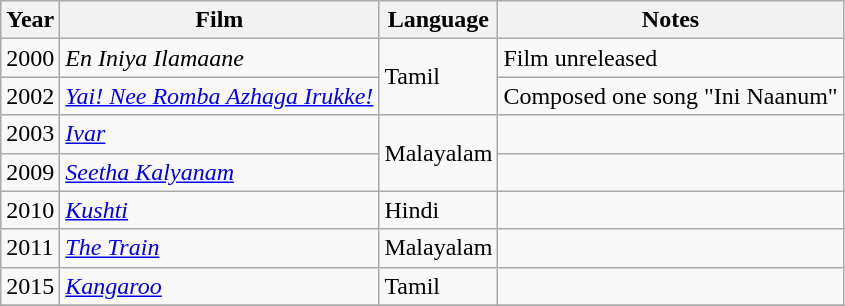<table class="wikitable">
<tr>
<th>Year</th>
<th>Film</th>
<th>Language</th>
<th>Notes</th>
</tr>
<tr>
<td>2000</td>
<td><em>En Iniya Ilamaane</em></td>
<td rowspan="2">Tamil</td>
<td>Film unreleased</td>
</tr>
<tr>
<td>2002</td>
<td><em><a href='#'>Yai! Nee Romba Azhaga Irukke!</a></em></td>
<td>Composed one song "Ini Naanum"</td>
</tr>
<tr>
<td>2003</td>
<td><em><a href='#'>Ivar</a></em></td>
<td rowspan="2">Malayalam</td>
<td></td>
</tr>
<tr>
<td>2009</td>
<td><em><a href='#'>Seetha Kalyanam</a></em></td>
<td></td>
</tr>
<tr>
<td>2010</td>
<td><em><a href='#'>Kushti</a></em></td>
<td>Hindi</td>
<td></td>
</tr>
<tr>
<td>2011</td>
<td><em><a href='#'>The Train</a></em></td>
<td>Malayalam</td>
<td></td>
</tr>
<tr>
<td>2015</td>
<td><em><a href='#'>Kangaroo</a></em></td>
<td>Tamil</td>
<td></td>
</tr>
<tr>
</tr>
</table>
